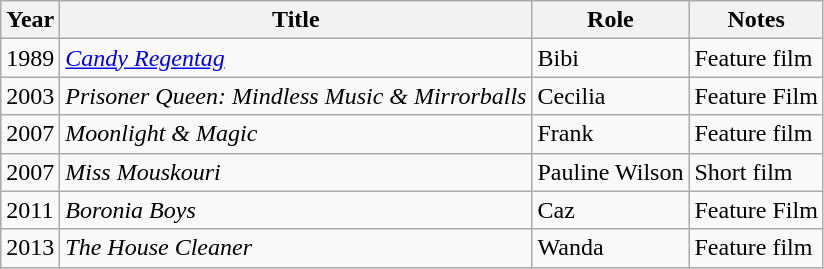<table class="wikitable">
<tr>
<th>Year</th>
<th>Title</th>
<th>Role</th>
<th>Notes</th>
</tr>
<tr>
<td>1989</td>
<td><em><a href='#'>Candy Regentag</a></em></td>
<td>Bibi</td>
<td>Feature film</td>
</tr>
<tr>
<td>2003</td>
<td><em>Prisoner Queen: Mindless Music & Mirrorballs</em></td>
<td>Cecilia</td>
<td>Feature Film</td>
</tr>
<tr>
<td>2007</td>
<td><em>Moonlight & Magic</em></td>
<td>Frank</td>
<td>Feature film</td>
</tr>
<tr>
<td>2007</td>
<td><em>Miss Mouskouri</em></td>
<td>Pauline Wilson</td>
<td>Short film</td>
</tr>
<tr>
<td>2011</td>
<td><em>Boronia Boys</em></td>
<td>Caz</td>
<td>Feature Film</td>
</tr>
<tr>
<td>2013</td>
<td><em>The House Cleaner</em></td>
<td>Wanda</td>
<td>Feature film</td>
</tr>
</table>
